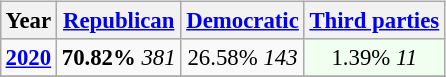<table class="wikitable" style="float:right; font-size:95%;">
<tr bgcolor=lightgrey>
<th>Year</th>
<th><a href='#'>Republican</a></th>
<th><a href='#'>Democratic</a></th>
<th><a href='#'>Third parties</a></th>
</tr>
<tr>
<td style="text-align:center;" ><strong><a href='#'>2020</a></strong></td>
<td style="text-align:center;" ><strong>70.82%</strong> <em>381</em></td>
<td style="text-align:center;" >26.58% <em>143</em></td>
<td style="text-align:center; background:honeyDew;">1.39% <em>11</em></td>
</tr>
<tr>
</tr>
</table>
